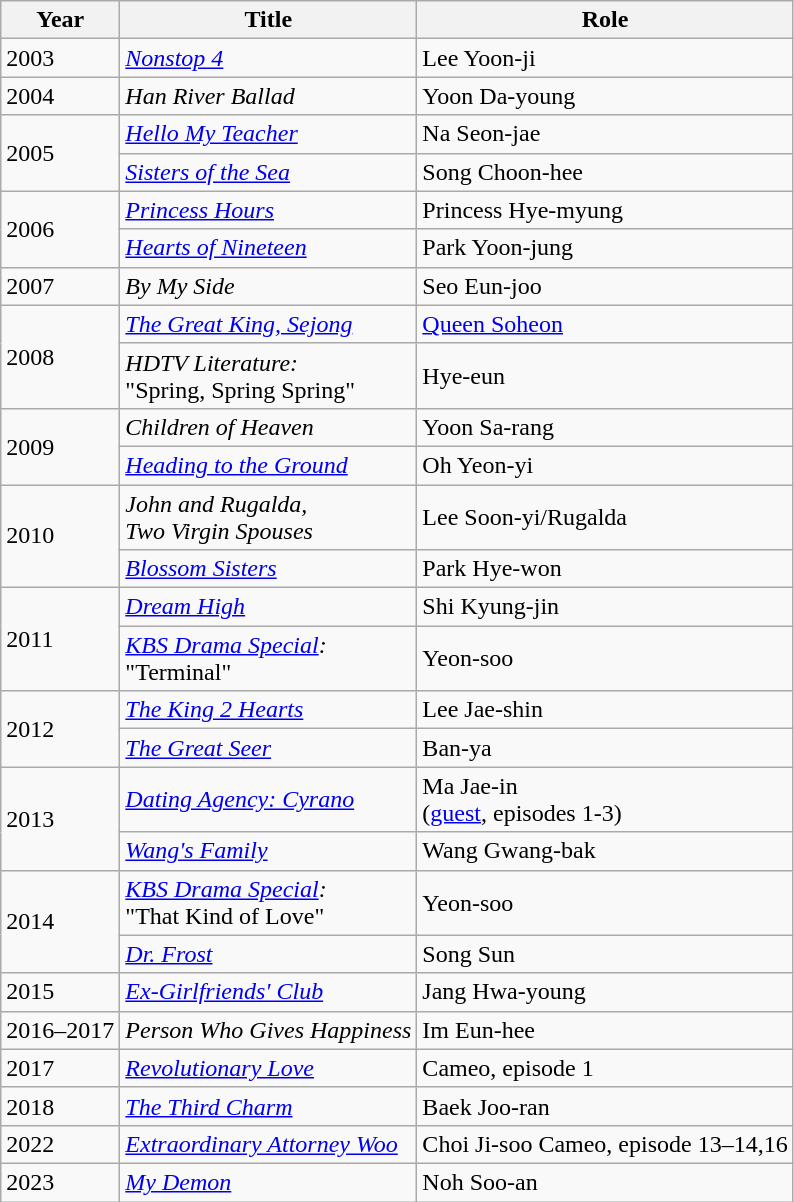<table class="wikitable">
<tr>
<th>Year</th>
<th>Title</th>
<th>Role</th>
</tr>
<tr>
<td>2003</td>
<td><em><a href='#'>Nonstop 4</a></em></td>
<td>Lee Yoon-ji</td>
</tr>
<tr>
<td>2004</td>
<td><em>Han River Ballad</em></td>
<td>Yoon Da-young</td>
</tr>
<tr>
<td rowspan=2>2005</td>
<td><em><a href='#'>Hello My Teacher</a></em></td>
<td>Na Seon-jae</td>
</tr>
<tr>
<td><em><a href='#'>Sisters of the Sea</a></em></td>
<td>Song Choon-hee</td>
</tr>
<tr>
<td rowspan=2>2006</td>
<td><em><a href='#'>Princess Hours</a></em></td>
<td>Princess Hye-myung</td>
</tr>
<tr>
<td><em><a href='#'>Hearts of Nineteen</a></em></td>
<td>Park Yoon-jung</td>
</tr>
<tr>
<td>2007</td>
<td><em>By My Side</em></td>
<td>Seo Eun-joo</td>
</tr>
<tr>
<td rowspan=2>2008</td>
<td><em><a href='#'>The Great King, Sejong</a></em></td>
<td><a href='#'>Queen Soheon</a></td>
</tr>
<tr>
<td><em>HDTV Literature:</em><br>"Spring, Spring Spring"</td>
<td>Hye-eun</td>
</tr>
<tr>
<td rowspan=2>2009</td>
<td><em>Children of Heaven</em></td>
<td>Yoon Sa-rang</td>
</tr>
<tr>
<td><em><a href='#'>Heading to the Ground</a></em> </td>
<td>Oh Yeon-yi</td>
</tr>
<tr>
<td rowspan=2>2010</td>
<td><em>John and Rugalda,<br>Two Virgin Spouses</em></td>
<td>Lee Soon-yi/Rugalda</td>
</tr>
<tr>
<td><em><a href='#'>Blossom Sisters</a></em></td>
<td>Park Hye-won</td>
</tr>
<tr>
<td rowspan=2>2011</td>
<td><em><a href='#'>Dream High</a></em></td>
<td>Shi Kyung-jin</td>
</tr>
<tr>
<td><em><a href='#'>KBS Drama Special</a>:</em><br>"Terminal"</td>
<td>Yeon-soo</td>
</tr>
<tr>
<td rowspan=2>2012</td>
<td><em><a href='#'>The King 2 Hearts</a></em></td>
<td>Lee Jae-shin</td>
</tr>
<tr>
<td><em><a href='#'>The Great Seer</a></em></td>
<td>Ban-ya</td>
</tr>
<tr>
<td rowspan=2>2013</td>
<td><em><a href='#'>Dating Agency: Cyrano</a></em></td>
<td>Ma Jae-in <br> (<a href='#'>guest</a>, episodes 1-3)</td>
</tr>
<tr>
<td><em><a href='#'>Wang's Family</a></em></td>
<td>Wang Gwang-bak</td>
</tr>
<tr>
<td rowspan=2>2014</td>
<td><em><a href='#'>KBS Drama Special</a>:</em><br>"That Kind of Love"</td>
<td>Yeon-soo</td>
</tr>
<tr>
<td><em><a href='#'>Dr. Frost</a></em></td>
<td>Song Sun</td>
</tr>
<tr>
<td>2015</td>
<td><em><a href='#'>Ex-Girlfriends' Club</a></em></td>
<td>Jang Hwa-young</td>
</tr>
<tr>
<td>2016–2017</td>
<td><em>Person Who Gives Happiness</em></td>
<td>Im Eun-hee</td>
</tr>
<tr>
<td>2017</td>
<td><em><a href='#'>Revolutionary Love</a></em></td>
<td>Cameo, episode 1</td>
</tr>
<tr>
<td>2018</td>
<td><em><a href='#'>The Third Charm</a></em></td>
<td>Baek Joo-ran</td>
</tr>
<tr>
<td>2022</td>
<td><em><a href='#'>Extraordinary Attorney Woo</a></em></td>
<td>Choi Ji-soo Cameo, episode 13–14,16</td>
</tr>
<tr>
<td>2023</td>
<td><em><a href='#'>My Demon</a></em></td>
<td>Noh Soo-an</td>
</tr>
</table>
